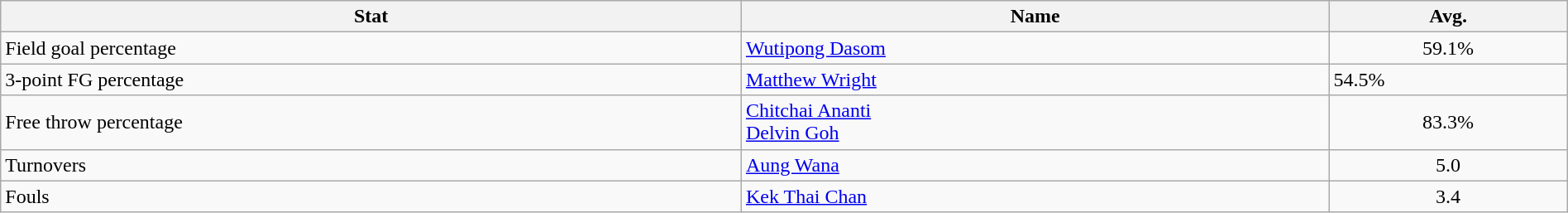<table class=wikitable width=100%>
<tr>
<th>Stat</th>
<th>Name</th>
<th>Avg.</th>
</tr>
<tr>
<td>Field goal percentage</td>
<td> <a href='#'>Wutipong Dasom</a></td>
<td align=center>59.1%</td>
</tr>
<tr>
<td>3-point FG percentage</td>
<td> <a href='#'>Matthew Wright</a></td>
<td>54.5%</td>
</tr>
<tr>
<td>Free throw percentage</td>
<td> <a href='#'>Chitchai Ananti</a><br> <a href='#'>Delvin Goh</a></td>
<td align=center>83.3%</td>
</tr>
<tr>
<td>Turnovers</td>
<td> <a href='#'>Aung Wana</a></td>
<td align=center>5.0</td>
</tr>
<tr>
<td>Fouls</td>
<td> <a href='#'>Kek Thai Chan</a></td>
<td align=center>3.4</td>
</tr>
</table>
